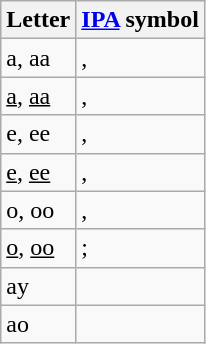<table class="wikitable">
<tr>
<th>Letter</th>
<th><a href='#'>IPA</a> symbol</th>
</tr>
<tr>
<td>a, aa</td>
<td>, </td>
</tr>
<tr>
<td><u>a</u>, <u>aa</u></td>
<td>, </td>
</tr>
<tr>
<td>e, ee</td>
<td>, </td>
</tr>
<tr>
<td><u>e</u>, <u>ee</u></td>
<td>, </td>
</tr>
<tr>
<td>o, oo</td>
<td>, </td>
</tr>
<tr>
<td><u>o</u>, <u>oo</u></td>
<td>; </td>
</tr>
<tr>
<td>ay</td>
<td></td>
</tr>
<tr>
<td>ao</td>
<td></td>
</tr>
</table>
